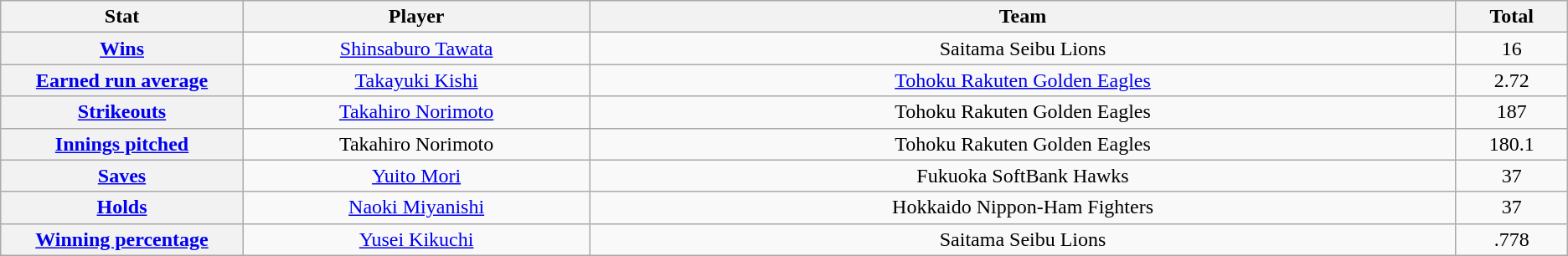<table class="wikitable" style="text-align:center;">
<tr>
<th scope="col" style="width:7%;">Stat</th>
<th scope="col" style="width:10%;">Player</th>
<th scope="col" style="width:25%;">Team</th>
<th scope="col" style="width:3%;">Total</th>
</tr>
<tr>
<th scope="row" style="text-align:center;"><a href='#'>Wins</a></th>
<td><a href='#'>Shinsaburo Tawata</a></td>
<td>Saitama Seibu Lions</td>
<td>16</td>
</tr>
<tr>
<th scope="row" style="text-align:center;"><a href='#'>Earned run average</a></th>
<td><a href='#'>Takayuki Kishi</a></td>
<td><a href='#'>Tohoku Rakuten Golden Eagles</a></td>
<td>2.72</td>
</tr>
<tr>
<th scope="row" style="text-align:center;"><a href='#'>Strikeouts</a></th>
<td><a href='#'>Takahiro Norimoto</a></td>
<td>Tohoku Rakuten Golden Eagles</td>
<td>187</td>
</tr>
<tr>
<th scope="row" style="text-align:center;"><a href='#'>Innings pitched</a></th>
<td>Takahiro Norimoto</td>
<td>Tohoku Rakuten Golden Eagles</td>
<td>180.1</td>
</tr>
<tr>
<th scope="row" style="text-align:center;"><a href='#'>Saves</a></th>
<td><a href='#'>Yuito Mori</a></td>
<td>Fukuoka SoftBank Hawks</td>
<td>37</td>
</tr>
<tr>
<th scope="row" style="text-align:center;"><a href='#'>Holds</a></th>
<td><a href='#'>Naoki Miyanishi</a></td>
<td>Hokkaido Nippon-Ham Fighters</td>
<td>37</td>
</tr>
<tr>
<th scope="row" style="text-align:center;"><a href='#'>Winning percentage</a></th>
<td><a href='#'>Yusei Kikuchi</a></td>
<td>Saitama Seibu Lions</td>
<td>.778</td>
</tr>
</table>
